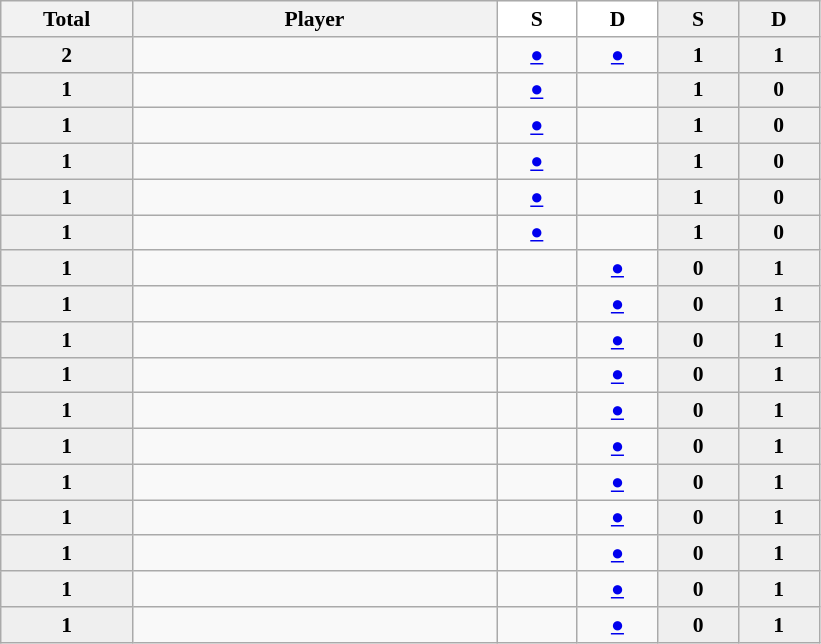<table class="sortable wikitable" style="font-size:90%;">
<tr>
<th width=81>Total</th>
<th width=236>Player</th>
<th width=47 style="background:#FFFFFF"> S </th>
<th width=47 style="background:#FFFFFF"> D </th>
<th width=47 style="background:#efefef"> S </th>
<th width=47 style="background:#efefef"> D </th>
</tr>
<tr align=center>
<td bgcolor=#efefef><strong>2</strong></td>
<td align=left></td>
<td><a href='#'>●</a></td>
<td><a href='#'>●</a></td>
<td bgcolor=#efefef><strong>1</strong></td>
<td bgcolor=#efefef><strong>1</strong></td>
</tr>
<tr align=center>
<td bgcolor=#efefef><strong>1</strong></td>
<td align=left></td>
<td><a href='#'>●</a></td>
<td></td>
<td bgcolor=#efefef><strong>1</strong></td>
<td bgcolor=#efefef><strong>0</strong></td>
</tr>
<tr align=center>
<td bgcolor=#efefef><strong>1</strong></td>
<td align=left></td>
<td><a href='#'>●</a></td>
<td></td>
<td bgcolor=#efefef><strong>1</strong></td>
<td bgcolor=#efefef><strong>0</strong></td>
</tr>
<tr align=center>
<td bgcolor=#efefef><strong>1</strong></td>
<td align=left></td>
<td><a href='#'>●</a></td>
<td></td>
<td bgcolor=#efefef><strong>1</strong></td>
<td bgcolor=#efefef><strong>0</strong></td>
</tr>
<tr align=center>
<td bgcolor=#efefef><strong>1</strong></td>
<td align=left></td>
<td><a href='#'>●</a></td>
<td></td>
<td bgcolor=#efefef><strong>1</strong></td>
<td bgcolor=#efefef><strong>0</strong></td>
</tr>
<tr align=center>
<td bgcolor=#efefef><strong>1</strong></td>
<td align=left></td>
<td><a href='#'>●</a></td>
<td></td>
<td bgcolor=#efefef><strong>1</strong></td>
<td bgcolor=#efefef><strong>0</strong></td>
</tr>
<tr align=center>
<td bgcolor=#efefef><strong>1</strong></td>
<td align=left></td>
<td></td>
<td><a href='#'>●</a></td>
<td bgcolor=#efefef><strong>0</strong></td>
<td bgcolor=#efefef><strong>1</strong></td>
</tr>
<tr align=center>
<td bgcolor=#efefef><strong>1</strong></td>
<td align=left></td>
<td></td>
<td><a href='#'>●</a></td>
<td bgcolor=#efefef><strong>0</strong></td>
<td bgcolor=#efefef><strong>1</strong></td>
</tr>
<tr align=center>
<td bgcolor=#efefef><strong>1</strong></td>
<td align=left></td>
<td></td>
<td><a href='#'>●</a></td>
<td bgcolor=#efefef><strong>0</strong></td>
<td bgcolor=#efefef><strong>1</strong></td>
</tr>
<tr align=center>
<td bgcolor=#efefef><strong>1</strong></td>
<td align=left></td>
<td></td>
<td><a href='#'>●</a></td>
<td bgcolor=#efefef><strong>0</strong></td>
<td bgcolor=#efefef><strong>1</strong></td>
</tr>
<tr align=center>
<td bgcolor=#efefef><strong>1</strong></td>
<td align=left></td>
<td></td>
<td><a href='#'>●</a></td>
<td bgcolor=#efefef><strong>0</strong></td>
<td bgcolor=#efefef><strong>1</strong></td>
</tr>
<tr align=center>
<td bgcolor=#efefef><strong>1</strong></td>
<td align=left></td>
<td></td>
<td><a href='#'>●</a></td>
<td bgcolor=#efefef><strong>0</strong></td>
<td bgcolor=#efefef><strong>1</strong></td>
</tr>
<tr align=center>
<td bgcolor=#efefef><strong>1</strong></td>
<td align=left></td>
<td></td>
<td><a href='#'>●</a></td>
<td bgcolor=#efefef><strong>0</strong></td>
<td bgcolor=#efefef><strong>1</strong></td>
</tr>
<tr align=center>
<td bgcolor=#efefef><strong>1</strong></td>
<td align=left></td>
<td></td>
<td><a href='#'>●</a></td>
<td bgcolor=#efefef><strong>0</strong></td>
<td bgcolor=#efefef><strong>1</strong></td>
</tr>
<tr align=center>
<td bgcolor=#efefef><strong>1</strong></td>
<td align=left></td>
<td></td>
<td><a href='#'>●</a></td>
<td bgcolor=#efefef><strong>0</strong></td>
<td bgcolor=#efefef><strong>1</strong></td>
</tr>
<tr align=center>
<td bgcolor=#efefef><strong>1</strong></td>
<td align=left></td>
<td></td>
<td><a href='#'>●</a></td>
<td bgcolor=#efefef><strong>0</strong></td>
<td bgcolor=#efefef><strong>1</strong></td>
</tr>
<tr align=center>
<td bgcolor=#efefef><strong>1</strong></td>
<td align=left></td>
<td></td>
<td><a href='#'>●</a></td>
<td bgcolor=#efefef><strong>0</strong></td>
<td bgcolor=#efefef><strong>1</strong></td>
</tr>
</table>
